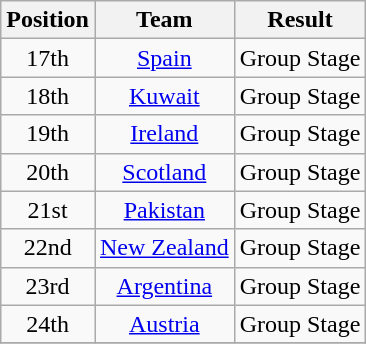<table class="wikitable" style="text-align: center;">
<tr>
<th>Position</th>
<th>Team</th>
<th>Result</th>
</tr>
<tr>
<td>17th</td>
<td> <a href='#'>Spain</a></td>
<td>Group Stage</td>
</tr>
<tr>
<td>18th</td>
<td> <a href='#'>Kuwait</a></td>
<td>Group Stage</td>
</tr>
<tr>
<td>19th</td>
<td> <a href='#'>Ireland</a></td>
<td>Group Stage</td>
</tr>
<tr>
<td>20th</td>
<td> <a href='#'>Scotland</a></td>
<td>Group Stage</td>
</tr>
<tr>
<td>21st</td>
<td> <a href='#'>Pakistan</a></td>
<td>Group Stage</td>
</tr>
<tr>
<td>22nd</td>
<td> <a href='#'>New Zealand</a></td>
<td>Group Stage</td>
</tr>
<tr>
<td>23rd</td>
<td> <a href='#'>Argentina</a></td>
<td>Group Stage</td>
</tr>
<tr>
<td>24th</td>
<td> <a href='#'>Austria</a></td>
<td>Group Stage</td>
</tr>
<tr>
</tr>
</table>
